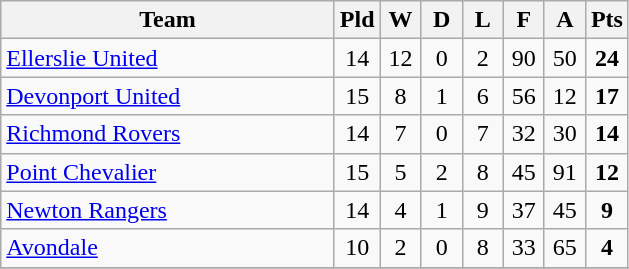<table class="wikitable" style="text-align:center;">
<tr>
<th width=215>Team</th>
<th width=20 abbr="Played">Pld</th>
<th width=20 abbr="Won">W</th>
<th width=20 abbr="Drawn">D</th>
<th width=20 abbr="Lost">L</th>
<th width=20 abbr="For">F</th>
<th width=20 abbr="Against">A</th>
<th width=20 abbr="Points">Pts</th>
</tr>
<tr>
<td style="text-align:left;"><a href='#'>Ellerslie United</a></td>
<td>14</td>
<td>12</td>
<td>0</td>
<td>2</td>
<td>90</td>
<td>50</td>
<td><strong>24</strong></td>
</tr>
<tr>
<td style="text-align:left;"><a href='#'>Devonport United</a></td>
<td>15</td>
<td>8</td>
<td>1</td>
<td>6</td>
<td>56</td>
<td>12</td>
<td><strong>17</strong></td>
</tr>
<tr>
<td style="text-align:left;"><a href='#'>Richmond Rovers</a></td>
<td>14</td>
<td>7</td>
<td>0</td>
<td>7</td>
<td>32</td>
<td>30</td>
<td><strong>14</strong></td>
</tr>
<tr>
<td style="text-align:left;"><a href='#'>Point Chevalier</a></td>
<td>15</td>
<td>5</td>
<td>2</td>
<td>8</td>
<td>45</td>
<td>91</td>
<td><strong>12</strong></td>
</tr>
<tr>
<td style="text-align:left;"><a href='#'>Newton Rangers</a></td>
<td>14</td>
<td>4</td>
<td>1</td>
<td>9</td>
<td>37</td>
<td>45</td>
<td><strong>9</strong></td>
</tr>
<tr>
<td style="text-align:left;"><a href='#'>Avondale</a></td>
<td>10</td>
<td>2</td>
<td>0</td>
<td>8</td>
<td>33</td>
<td>65</td>
<td><strong>4</strong></td>
</tr>
<tr>
</tr>
</table>
